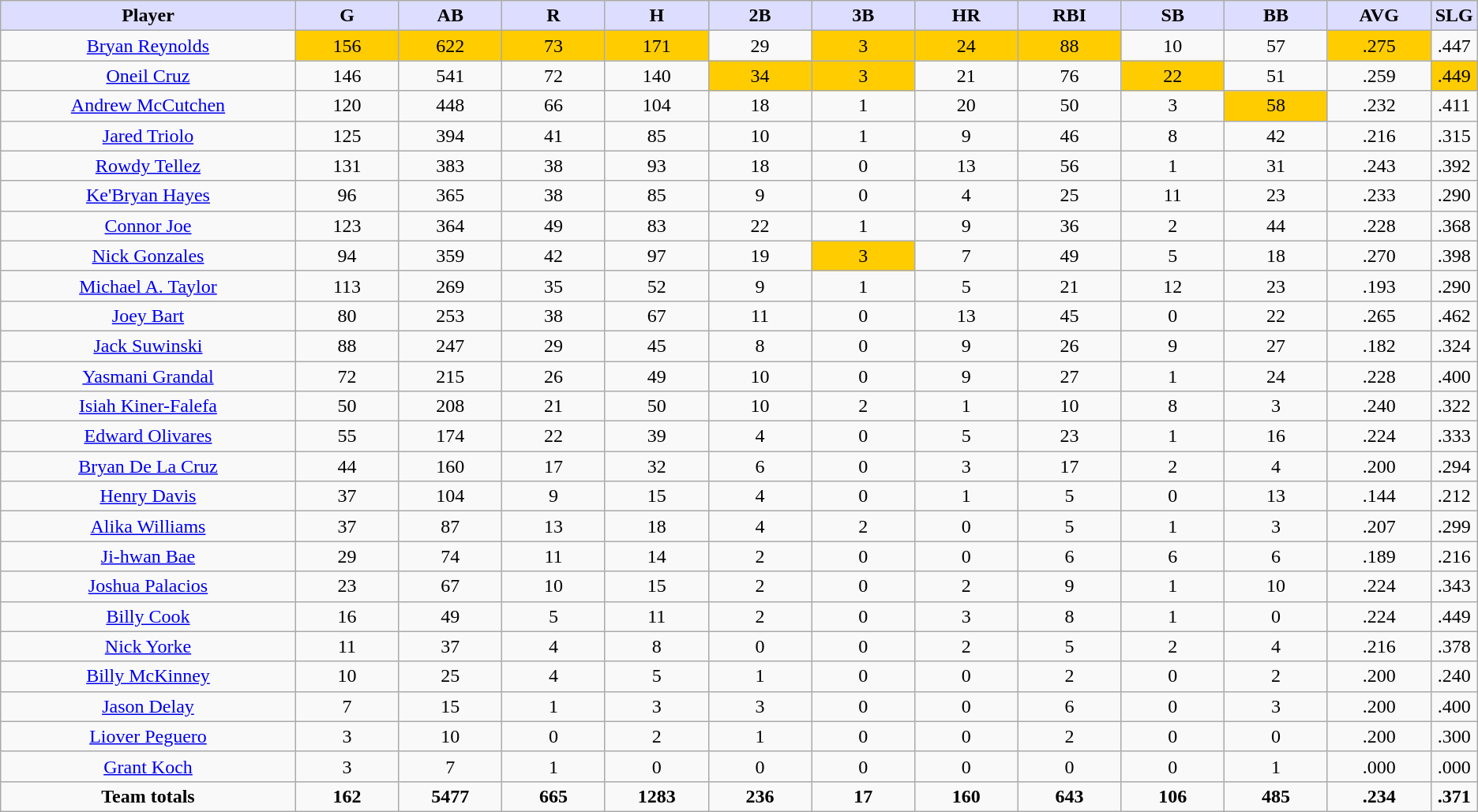<table class="wikitable" style="text-align:center;">
<tr>
<th style="background:#ddf;width:20%;"><strong>Player</strong></th>
<th style="background:#ddf;width:7%;"><strong>G</strong></th>
<th style="background:#ddf;width:7%;"><strong>AB</strong></th>
<th style="background:#ddf;width:7%;"><strong>R</strong></th>
<th style="background:#ddf;width:7%;"><strong>H</strong></th>
<th style="background:#ddf;width:7%;"><strong>2B</strong></th>
<th style="background:#ddf;width:7%;"><strong>3B</strong></th>
<th style="background:#ddf;width:7%;"><strong>HR</strong></th>
<th style="background:#ddf;width:7%;"><strong>RBI</strong></th>
<th style="background:#ddf;width:7%;"><strong>SB</strong></th>
<th style="background:#ddf;width:7%;"><strong>BB</strong></th>
<th style="background:#ddf;width:7%;"><strong>AVG</strong></th>
<th style="background:#ddf;width:7%;"><strong>SLG</strong></th>
</tr>
<tr>
<td><a href='#'>Bryan Reynolds</a></td>
<td bgcolor=#ffcc00>156</td>
<td bgcolor=#ffcc00>622</td>
<td bgcolor=#ffcc00>73</td>
<td bgcolor=#ffcc00>171</td>
<td>29</td>
<td bgcolor=#ffcc00>3</td>
<td bgcolor=#ffcc00>24</td>
<td bgcolor=#ffcc00>88</td>
<td>10</td>
<td>57</td>
<td bgcolor=#ffcc00>.275</td>
<td>.447</td>
</tr>
<tr>
<td><a href='#'>Oneil Cruz</a></td>
<td>146</td>
<td>541</td>
<td>72</td>
<td>140</td>
<td bgcolor=#ffcc00>34</td>
<td bgcolor=#ffcc00>3</td>
<td>21</td>
<td>76</td>
<td bgcolor=#ffcc00>22</td>
<td>51</td>
<td>.259</td>
<td bgcolor=#ffcc00>.449</td>
</tr>
<tr>
<td><a href='#'>Andrew McCutchen</a></td>
<td>120</td>
<td>448</td>
<td>66</td>
<td>104</td>
<td>18</td>
<td>1</td>
<td>20</td>
<td>50</td>
<td>3</td>
<td bgcolor=#ffcc00>58</td>
<td>.232</td>
<td>.411</td>
</tr>
<tr>
<td><a href='#'>Jared Triolo</a></td>
<td>125</td>
<td>394</td>
<td>41</td>
<td>85</td>
<td>10</td>
<td>1</td>
<td>9</td>
<td>46</td>
<td>8</td>
<td>42</td>
<td>.216</td>
<td>.315</td>
</tr>
<tr>
<td><a href='#'>Rowdy Tellez</a></td>
<td>131</td>
<td>383</td>
<td>38</td>
<td>93</td>
<td>18</td>
<td>0</td>
<td>13</td>
<td>56</td>
<td>1</td>
<td>31</td>
<td>.243</td>
<td>.392</td>
</tr>
<tr>
<td><a href='#'>Ke'Bryan Hayes</a></td>
<td>96</td>
<td>365</td>
<td>38</td>
<td>85</td>
<td>9</td>
<td>0</td>
<td>4</td>
<td>25</td>
<td>11</td>
<td>23</td>
<td>.233</td>
<td>.290</td>
</tr>
<tr>
<td><a href='#'>Connor Joe</a></td>
<td>123</td>
<td>364</td>
<td>49</td>
<td>83</td>
<td>22</td>
<td>1</td>
<td>9</td>
<td>36</td>
<td>2</td>
<td>44</td>
<td>.228</td>
<td>.368</td>
</tr>
<tr>
<td><a href='#'>Nick Gonzales</a></td>
<td>94</td>
<td>359</td>
<td>42</td>
<td>97</td>
<td>19</td>
<td bgcolor=#ffcc00>3</td>
<td>7</td>
<td>49</td>
<td>5</td>
<td>18</td>
<td>.270</td>
<td>.398</td>
</tr>
<tr>
<td><a href='#'>Michael A. Taylor</a></td>
<td>113</td>
<td>269</td>
<td>35</td>
<td>52</td>
<td>9</td>
<td>1</td>
<td>5</td>
<td>21</td>
<td>12</td>
<td>23</td>
<td>.193</td>
<td>.290</td>
</tr>
<tr>
<td><a href='#'>Joey Bart</a></td>
<td>80</td>
<td>253</td>
<td>38</td>
<td>67</td>
<td>11</td>
<td>0</td>
<td>13</td>
<td>45</td>
<td>0</td>
<td>22</td>
<td>.265</td>
<td>.462</td>
</tr>
<tr>
<td><a href='#'>Jack Suwinski</a></td>
<td>88</td>
<td>247</td>
<td>29</td>
<td>45</td>
<td>8</td>
<td>0</td>
<td>9</td>
<td>26</td>
<td>9</td>
<td>27</td>
<td>.182</td>
<td>.324</td>
</tr>
<tr>
<td><a href='#'>Yasmani Grandal</a></td>
<td>72</td>
<td>215</td>
<td>26</td>
<td>49</td>
<td>10</td>
<td>0</td>
<td>9</td>
<td>27</td>
<td>1</td>
<td>24</td>
<td>.228</td>
<td>.400</td>
</tr>
<tr>
<td><a href='#'>Isiah Kiner-Falefa</a></td>
<td>50</td>
<td>208</td>
<td>21</td>
<td>50</td>
<td>10</td>
<td>2</td>
<td>1</td>
<td>10</td>
<td>8</td>
<td>3</td>
<td>.240</td>
<td>.322</td>
</tr>
<tr>
<td><a href='#'>Edward Olivares</a></td>
<td>55</td>
<td>174</td>
<td>22</td>
<td>39</td>
<td>4</td>
<td>0</td>
<td>5</td>
<td>23</td>
<td>1</td>
<td>16</td>
<td>.224</td>
<td>.333</td>
</tr>
<tr>
<td><a href='#'>Bryan De La Cruz</a></td>
<td>44</td>
<td>160</td>
<td>17</td>
<td>32</td>
<td>6</td>
<td>0</td>
<td>3</td>
<td>17</td>
<td>2</td>
<td>4</td>
<td>.200</td>
<td>.294</td>
</tr>
<tr>
<td><a href='#'>Henry Davis</a></td>
<td>37</td>
<td>104</td>
<td>9</td>
<td>15</td>
<td>4</td>
<td>0</td>
<td>1</td>
<td>5</td>
<td>0</td>
<td>13</td>
<td>.144</td>
<td>.212</td>
</tr>
<tr>
<td><a href='#'>Alika Williams</a></td>
<td>37</td>
<td>87</td>
<td>13</td>
<td>18</td>
<td>4</td>
<td>2</td>
<td>0</td>
<td>5</td>
<td>1</td>
<td>3</td>
<td>.207</td>
<td>.299</td>
</tr>
<tr>
<td><a href='#'>Ji-hwan Bae</a></td>
<td>29</td>
<td>74</td>
<td>11</td>
<td>14</td>
<td>2</td>
<td>0</td>
<td>0</td>
<td>6</td>
<td>6</td>
<td>6</td>
<td>.189</td>
<td>.216</td>
</tr>
<tr>
<td><a href='#'>Joshua Palacios</a></td>
<td>23</td>
<td>67</td>
<td>10</td>
<td>15</td>
<td>2</td>
<td>0</td>
<td>2</td>
<td>9</td>
<td>1</td>
<td>10</td>
<td>.224</td>
<td>.343</td>
</tr>
<tr>
<td><a href='#'>Billy Cook</a></td>
<td>16</td>
<td>49</td>
<td>5</td>
<td>11</td>
<td>2</td>
<td>0</td>
<td>3</td>
<td>8</td>
<td>1</td>
<td>0</td>
<td>.224</td>
<td>.449</td>
</tr>
<tr>
<td><a href='#'>Nick Yorke</a></td>
<td>11</td>
<td>37</td>
<td>4</td>
<td>8</td>
<td>0</td>
<td>0</td>
<td>2</td>
<td>5</td>
<td>2</td>
<td>4</td>
<td>.216</td>
<td>.378</td>
</tr>
<tr>
<td><a href='#'>Billy McKinney</a></td>
<td>10</td>
<td>25</td>
<td>4</td>
<td>5</td>
<td>1</td>
<td>0</td>
<td>0</td>
<td>2</td>
<td>0</td>
<td>2</td>
<td>.200</td>
<td>.240</td>
</tr>
<tr>
<td><a href='#'>Jason Delay</a></td>
<td>7</td>
<td>15</td>
<td>1</td>
<td>3</td>
<td>3</td>
<td>0</td>
<td>0</td>
<td>6</td>
<td>0</td>
<td>3</td>
<td>.200</td>
<td>.400</td>
</tr>
<tr>
<td><a href='#'>Liover Peguero</a></td>
<td>3</td>
<td>10</td>
<td>0</td>
<td>2</td>
<td>1</td>
<td>0</td>
<td>0</td>
<td>2</td>
<td>0</td>
<td>0</td>
<td>.200</td>
<td>.300</td>
</tr>
<tr>
<td><a href='#'>Grant Koch</a></td>
<td>3</td>
<td>7</td>
<td>1</td>
<td>0</td>
<td>0</td>
<td>0</td>
<td>0</td>
<td>0</td>
<td>0</td>
<td>1</td>
<td>.000</td>
<td>.000</td>
</tr>
<tr>
<td><strong>Team totals</strong></td>
<td><strong>162</strong></td>
<td><strong>5477</strong></td>
<td><strong>665</strong></td>
<td><strong>1283</strong></td>
<td><strong>236</strong></td>
<td><strong>17</strong></td>
<td><strong>160</strong></td>
<td><strong>643</strong></td>
<td><strong>106</strong></td>
<td><strong>485</strong></td>
<td><strong>.234</strong></td>
<td><strong>.371</strong></td>
</tr>
</table>
